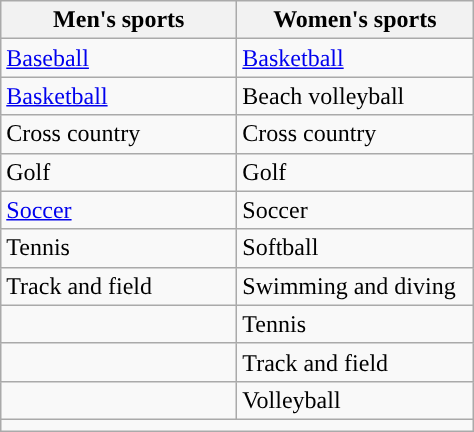<table class="wikitable" style=" ">
<tr>
<th width=150px>Men's sports</th>
<th width=150px>Women's sports</th>
</tr>
<tr>
<td><a href='#'>Baseball</a></td>
<td><a href='#'>Basketball</a></td>
</tr>
<tr>
<td><a href='#'>Basketball</a></td>
<td>Beach volleyball</td>
</tr>
<tr>
<td>Cross country</td>
<td>Cross country</td>
</tr>
<tr>
<td>Golf</td>
<td>Golf</td>
</tr>
<tr>
<td><a href='#'>Soccer</a></td>
<td>Soccer</td>
</tr>
<tr>
<td>Tennis</td>
<td>Softball</td>
</tr>
<tr>
<td>Track and field</td>
<td>Swimming and diving</td>
</tr>
<tr>
<td></td>
<td>Tennis</td>
</tr>
<tr>
<td></td>
<td>Track and field</td>
</tr>
<tr>
<td></td>
<td>Volleyball</td>
</tr>
<tr>
<td colspan="2"></td>
</tr>
</table>
